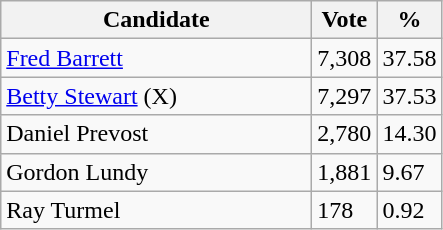<table class="wikitable">
<tr>
<th bgcolor="#DDDDFF" width="200px">Candidate</th>
<th bgcolor="#DDDDFF">Vote</th>
<th bgcolor="#DDDDFF">%</th>
</tr>
<tr>
<td><a href='#'>Fred Barrett</a></td>
<td>7,308</td>
<td>37.58</td>
</tr>
<tr>
<td><a href='#'>Betty Stewart</a> (X)</td>
<td>7,297</td>
<td>37.53</td>
</tr>
<tr>
<td>Daniel Prevost</td>
<td>2,780</td>
<td>14.30</td>
</tr>
<tr>
<td>Gordon Lundy</td>
<td>1,881</td>
<td>9.67</td>
</tr>
<tr>
<td>Ray Turmel</td>
<td>178</td>
<td>0.92</td>
</tr>
</table>
